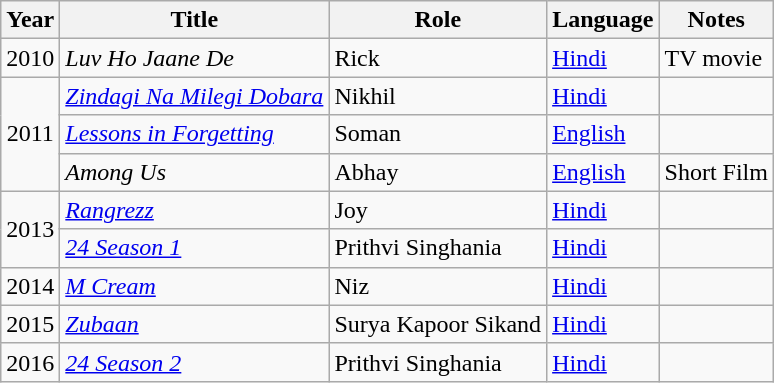<table class="wikitable sortable">
<tr>
<th>Year</th>
<th>Title</th>
<th>Role</th>
<th>Language</th>
<th class="unsortable">Notes</th>
</tr>
<tr>
<td align="center">2010</td>
<td><em>Luv Ho Jaane De</em></td>
<td>Rick</td>
<td><a href='#'>Hindi</a></td>
<td>TV movie</td>
</tr>
<tr>
<td rowspan="3" align="center">2011</td>
<td><em> <a href='#'>Zindagi Na Milegi Dobara</a></em></td>
<td>Nikhil</td>
<td><a href='#'>Hindi</a></td>
<td></td>
</tr>
<tr>
<td><em><a href='#'>Lessons in Forgetting</a></em></td>
<td>Soman</td>
<td><a href='#'>English</a></td>
<td></td>
</tr>
<tr>
<td><em>Among Us</em></td>
<td>Abhay</td>
<td><a href='#'>English</a></td>
<td>Short Film</td>
</tr>
<tr>
<td rowspan="2" align="center">2013</td>
<td><em><a href='#'>Rangrezz</a></em></td>
<td>Joy</td>
<td><a href='#'>Hindi</a></td>
<td></td>
</tr>
<tr>
<td><em><a href='#'>24 Season 1</a></em></td>
<td>Prithvi Singhania</td>
<td><a href='#'>Hindi</a></td>
<td></td>
</tr>
<tr>
<td align="center">2014</td>
<td><em><a href='#'>M Cream</a></em></td>
<td>Niz</td>
<td><a href='#'>Hindi</a></td>
<td></td>
</tr>
<tr>
<td align="center">2015</td>
<td><em><a href='#'>Zubaan</a></em></td>
<td>Surya Kapoor Sikand</td>
<td><a href='#'>Hindi</a></td>
<td></td>
</tr>
<tr>
<td align="center">2016</td>
<td><em><a href='#'>24 Season 2</a></em></td>
<td>Prithvi Singhania</td>
<td><a href='#'>Hindi</a></td>
<td></td>
</tr>
</table>
